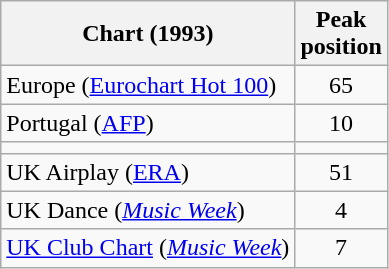<table class="wikitable sortable">
<tr>
<th scope="col">Chart (1993)</th>
<th scope="col">Peak<br>position</th>
</tr>
<tr>
<td>Europe (<a href='#'>Eurochart Hot 100</a>)</td>
<td align="center">65</td>
</tr>
<tr>
<td>Portugal (<a href='#'>AFP</a>)</td>
<td align="center">10</td>
</tr>
<tr>
<td></td>
</tr>
<tr>
<td>UK Airplay (<a href='#'>ERA</a>)</td>
<td align="center">51</td>
</tr>
<tr>
<td>UK Dance (<em><a href='#'>Music Week</a></em>)</td>
<td align="center">4</td>
</tr>
<tr>
<td><a href='#'>UK Club Chart</a> (<em><a href='#'>Music Week</a></em>)</td>
<td align="center">7</td>
</tr>
</table>
